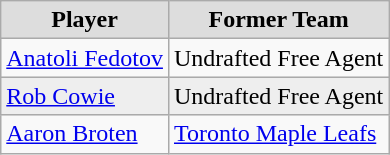<table class="wikitable">
<tr align="center"  bgcolor="#dddddd">
<td><strong>Player</strong></td>
<td><strong>Former Team</strong></td>
</tr>
<tr>
<td><a href='#'>Anatoli Fedotov</a></td>
<td>Undrafted Free Agent</td>
</tr>
<tr bgcolor="#eeeeee">
<td><a href='#'>Rob Cowie</a></td>
<td>Undrafted Free Agent</td>
</tr>
<tr>
<td><a href='#'>Aaron Broten</a></td>
<td><a href='#'>Toronto Maple Leafs</a></td>
</tr>
</table>
